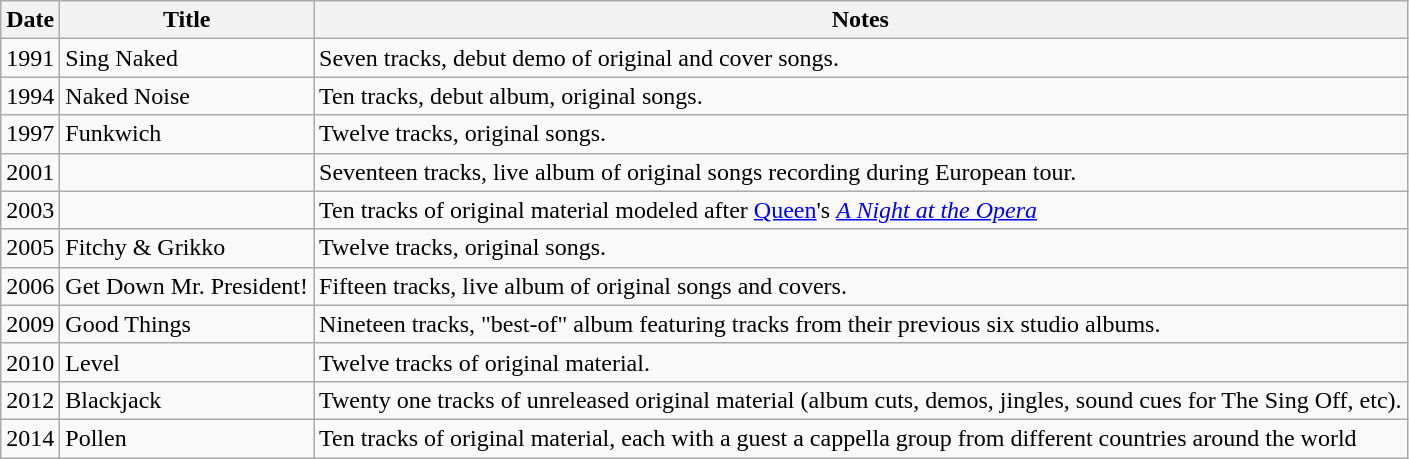<table class="wikitable">
<tr>
<th>Date</th>
<th>Title</th>
<th>Notes</th>
</tr>
<tr>
<td>1991</td>
<td>Sing Naked</td>
<td>Seven tracks, debut demo of original and cover songs.</td>
</tr>
<tr>
<td>1994</td>
<td>Naked Noise</td>
<td>Ten tracks, debut album, original songs.</td>
</tr>
<tr>
<td>1997</td>
<td>Funkwich</td>
<td>Twelve tracks, original songs.</td>
</tr>
<tr>
<td>2001</td>
<td></td>
<td>Seventeen tracks, live album of original songs recording during European tour.</td>
</tr>
<tr>
<td>2003</td>
<td></td>
<td>Ten tracks of original material modeled after <a href='#'>Queen</a>'s <em><a href='#'>A Night at the Opera</a></em></td>
</tr>
<tr>
<td>2005</td>
<td>Fitchy & Grikko</td>
<td>Twelve tracks, original songs.</td>
</tr>
<tr>
<td>2006</td>
<td>Get Down Mr. President!</td>
<td>Fifteen tracks, live album of original songs and covers.</td>
</tr>
<tr>
<td>2009</td>
<td>Good Things</td>
<td>Nineteen tracks, "best-of" album featuring tracks from their previous six studio albums.</td>
</tr>
<tr>
<td>2010</td>
<td>Level</td>
<td>Twelve tracks of original material.</td>
</tr>
<tr>
<td>2012</td>
<td>Blackjack</td>
<td>Twenty one tracks of unreleased original material (album cuts, demos, jingles, sound cues for The Sing Off, etc).</td>
</tr>
<tr>
<td>2014</td>
<td>Pollen</td>
<td>Ten tracks of original material, each with a guest a cappella group from different countries around the world</td>
</tr>
</table>
